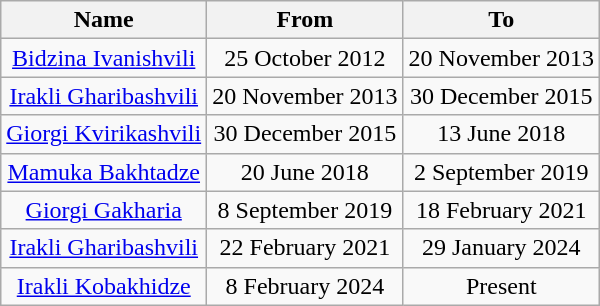<table class="wikitable plainrowheaders" style="text-align:center;">
<tr>
<th>Name</th>
<th>From</th>
<th>To</th>
</tr>
<tr>
<td><a href='#'>Bidzina Ivanishvili</a></td>
<td>25 October 2012</td>
<td>20 November 2013</td>
</tr>
<tr>
<td><a href='#'>Irakli Gharibashvili</a></td>
<td>20 November 2013</td>
<td>30 December 2015</td>
</tr>
<tr>
<td><a href='#'>Giorgi Kvirikashvili</a></td>
<td>30 December 2015</td>
<td>13 June 2018</td>
</tr>
<tr>
<td><a href='#'>Mamuka Bakhtadze</a></td>
<td>20 June 2018</td>
<td>2 September 2019</td>
</tr>
<tr>
<td><a href='#'>Giorgi Gakharia</a></td>
<td>8 September 2019</td>
<td>18 February 2021</td>
</tr>
<tr>
<td><a href='#'>Irakli Gharibashvili</a></td>
<td>22 February 2021</td>
<td>29 January 2024</td>
</tr>
<tr>
<td><a href='#'>Irakli Kobakhidze</a></td>
<td>8 February 2024</td>
<td>Present</td>
</tr>
</table>
